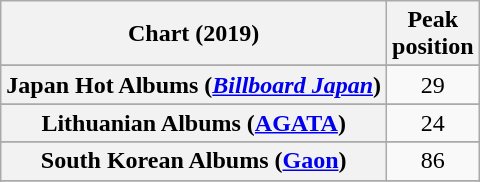<table class="wikitable sortable plainrowheaders" style="text-align:center">
<tr>
<th scope="col">Chart (2019)</th>
<th scope="col">Peak<br>position</th>
</tr>
<tr>
</tr>
<tr>
</tr>
<tr>
</tr>
<tr>
</tr>
<tr>
</tr>
<tr>
</tr>
<tr>
</tr>
<tr>
</tr>
<tr>
</tr>
<tr>
</tr>
<tr>
<th scope="row">Japan Hot Albums (<em><a href='#'>Billboard Japan</a></em>)</th>
<td>29</td>
</tr>
<tr>
</tr>
<tr>
<th scope="row">Lithuanian Albums (<a href='#'>AGATA</a>)</th>
<td>24</td>
</tr>
<tr>
</tr>
<tr>
</tr>
<tr>
</tr>
<tr>
</tr>
<tr>
<th scope="row">South Korean Albums (<a href='#'>Gaon</a>)</th>
<td>86</td>
</tr>
<tr>
</tr>
<tr>
</tr>
<tr>
</tr>
<tr>
</tr>
<tr>
</tr>
</table>
